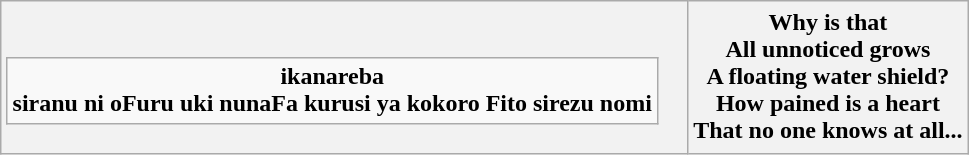<table class="wikitable">
<tr>
<th><br><table class="wikitable">
<tr>
<td>ikanareba<br>siranu ni oFuru
uki nunaFa
kurusi ya kokoro
Fito sirezu nomi</td>
</tr>
</table>
</th>
<th>Why is that<br>All unnoticed grows<br>A floating water shield?<br>How pained is a heart<br>That no one knows at all...</th>
</tr>
</table>
